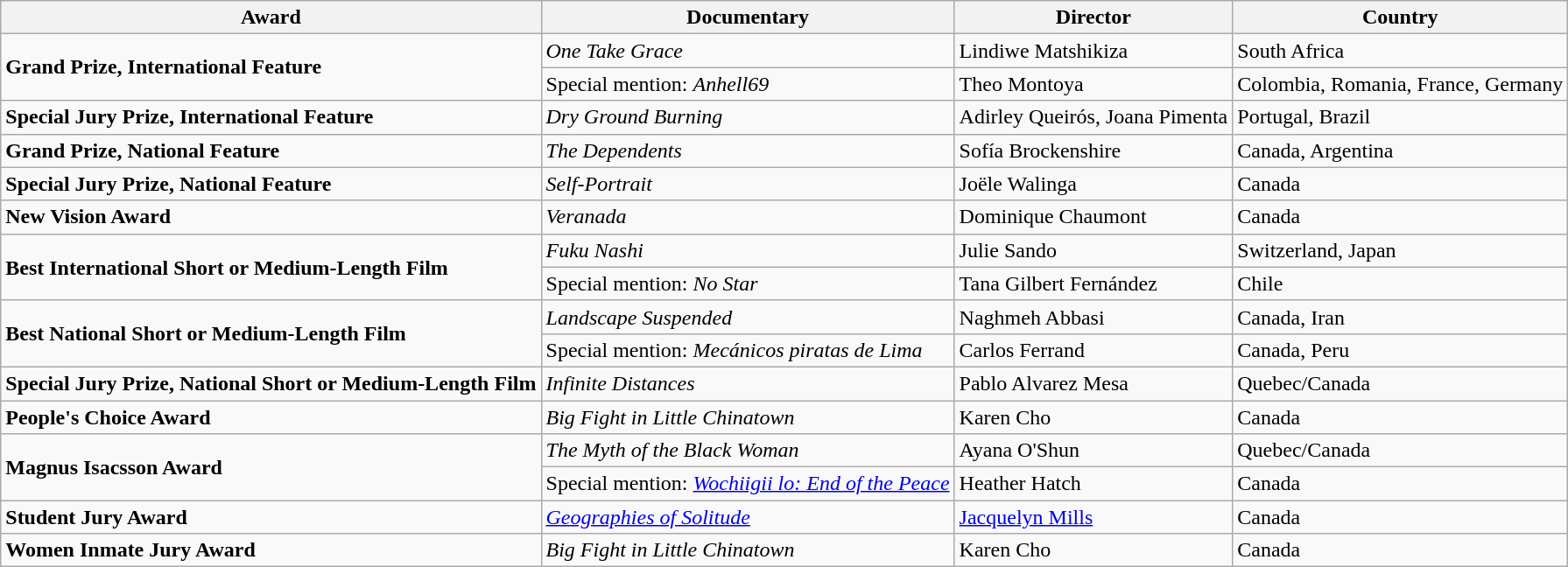<table class="wikitable">
<tr>
<th>Award </th>
<th>Documentary</th>
<th>Director</th>
<th>Country</th>
</tr>
<tr>
<td rowspan="2"><strong>Grand Prize, International Feature</strong></td>
<td><em>One Take Grace</em></td>
<td>Lindiwe Matshikiza</td>
<td>South Africa</td>
</tr>
<tr>
<td>Special mention: <em>Anhell69</em></td>
<td>Theo Montoya</td>
<td>Colombia, Romania, France, Germany</td>
</tr>
<tr>
<td><strong>Special Jury Prize, International Feature</strong></td>
<td><em>Dry Ground Burning</em></td>
<td>Adirley Queirós, Joana Pimenta</td>
<td>Portugal, Brazil</td>
</tr>
<tr>
<td><strong>Grand Prize, National Feature</strong></td>
<td><em>The Dependents</em></td>
<td>Sofía Brockenshire</td>
<td>Canada, Argentina</td>
</tr>
<tr>
<td><strong>Special Jury Prize, National Feature</strong></td>
<td><em>Self-Portrait</em></td>
<td>Joële Walinga</td>
<td>Canada</td>
</tr>
<tr>
<td><strong>New Vision Award</strong></td>
<td><em>Veranada</em></td>
<td>Dominique Chaumont</td>
<td>Canada</td>
</tr>
<tr>
<td rowspan="2"><strong>Best International Short or Medium-Length Film</strong></td>
<td><em>Fuku Nashi</em></td>
<td>Julie Sando</td>
<td>Switzerland, Japan</td>
</tr>
<tr>
<td>Special mention: <em>No Star</em></td>
<td>Tana Gilbert Fernández</td>
<td>Chile</td>
</tr>
<tr>
<td rowspan="2"><strong>Best National Short or Medium-Length Film</strong></td>
<td><em>Landscape Suspended</em></td>
<td>Naghmeh Abbasi</td>
<td>Canada, Iran</td>
</tr>
<tr>
<td>Special mention: <em>Mecánicos piratas de Lima</em></td>
<td>Carlos Ferrand</td>
<td>Canada, Peru</td>
</tr>
<tr>
<td><strong>Special Jury Prize, National Short or Medium-Length Film</strong></td>
<td><em>Infinite Distances</em></td>
<td>Pablo Alvarez Mesa</td>
<td>Quebec/Canada</td>
</tr>
<tr>
<td><strong>People's Choice Award</strong></td>
<td><em>Big Fight in Little Chinatown</em></td>
<td>Karen Cho</td>
<td>Canada</td>
</tr>
<tr>
<td rowspan="2"><strong>Magnus Isacsson Award</strong></td>
<td><em>The Myth of the Black Woman</em></td>
<td>Ayana O'Shun</td>
<td>Quebec/Canada</td>
</tr>
<tr>
<td>Special mention: <em><a href='#'>Wochiigii lo: End of the Peace</a></em></td>
<td>Heather Hatch</td>
<td>Canada</td>
</tr>
<tr>
<td><strong>Student Jury Award</strong></td>
<td><em><a href='#'>Geographies of Solitude</a></em></td>
<td><a href='#'>Jacquelyn Mills</a></td>
<td>Canada</td>
</tr>
<tr>
<td><strong>Women Inmate Jury Award</strong></td>
<td><em>Big Fight in Little Chinatown</em></td>
<td>Karen Cho</td>
<td>Canada</td>
</tr>
</table>
